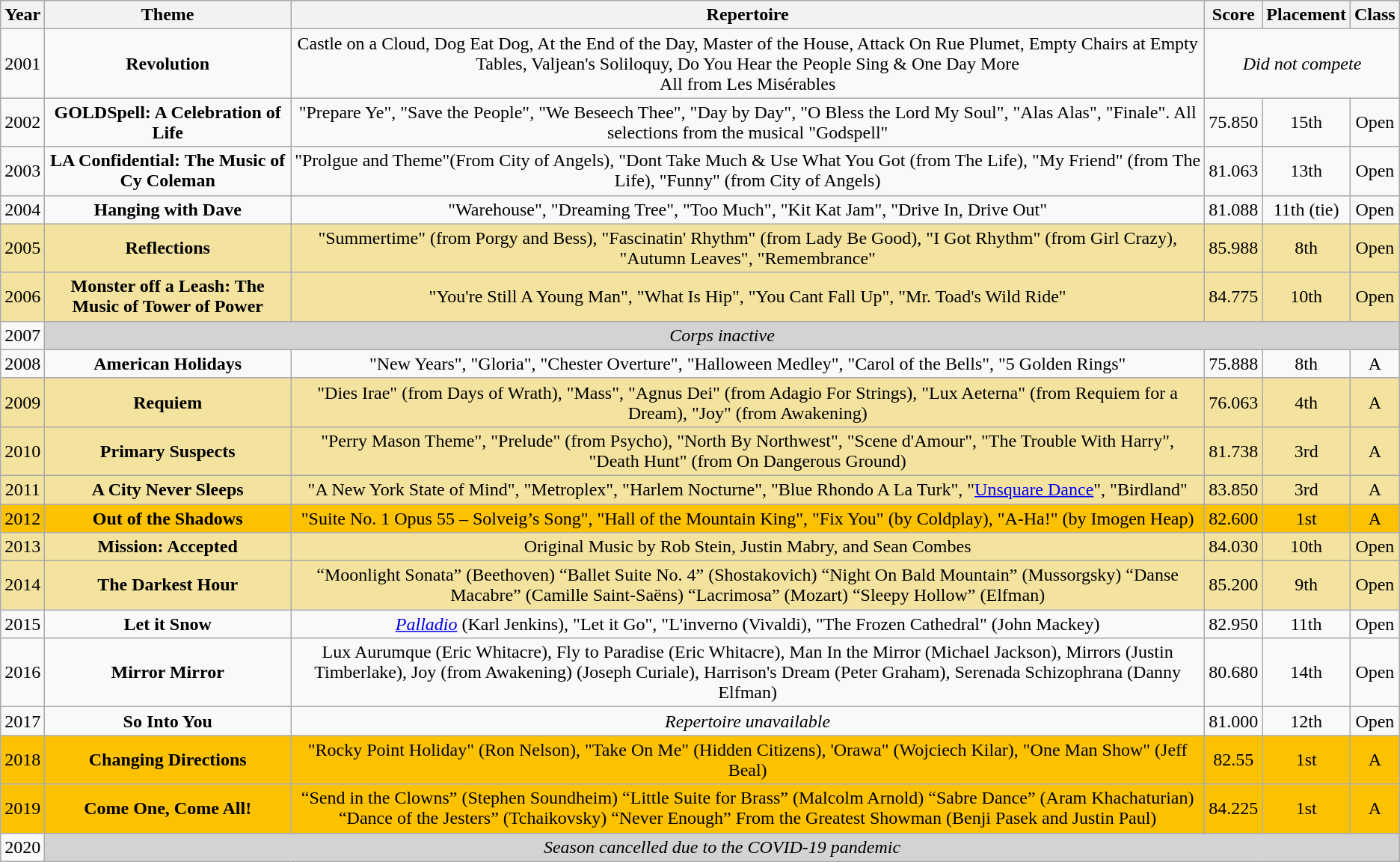<table class="wikitable" style="text-align: center">
<tr>
<th>Year</th>
<th>Theme</th>
<th>Repertoire</th>
<th>Score</th>
<th>Placement</th>
<th>Class</th>
</tr>
<tr>
<td>2001</td>
<td><strong>Revolution</strong></td>
<td>Castle on a Cloud, Dog Eat Dog, At the End of the Day, Master of the House, Attack On Rue Plumet, Empty Chairs at Empty Tables, Valjean's Soliloquy, Do You Hear the People Sing & One Day More<br>All from Les Misérables</td>
<td colspan="3"><em>Did not compete</em></td>
</tr>
<tr>
<td>2002</td>
<td><strong>GOLDSpell: A Celebration of Life</strong></td>
<td>"Prepare Ye", "Save the People", "We Beseech Thee", "Day by Day", "O Bless the Lord My Soul", "Alas Alas", "Finale". All selections from the musical "Godspell"</td>
<td>75.850</td>
<td>15th</td>
<td>Open</td>
</tr>
<tr>
<td>2003</td>
<td><strong>LA Confidential: The Music of Cy Coleman</strong></td>
<td>"Prolgue and Theme"(From City of Angels), "Dont Take Much & Use What You Got (from The Life), "My Friend" (from The Life), "Funny" (from City of Angels)</td>
<td>81.063</td>
<td>13th</td>
<td>Open</td>
</tr>
<tr>
<td>2004</td>
<td><strong>Hanging with Dave</strong></td>
<td>"Warehouse", "Dreaming Tree", "Too Much", "Kit Kat Jam", "Drive In, Drive Out"</td>
<td>81.088</td>
<td>11th (tie)</td>
<td>Open</td>
</tr>
<tr bgcolor=#F4E39F>
<td>2005</td>
<td><strong>Reflections</strong></td>
<td>"Summertime" (from Porgy and Bess), "Fascinatin' Rhythm" (from Lady Be Good), "I Got Rhythm" (from Girl Crazy), "Autumn Leaves", "Remembrance"</td>
<td>85.988</td>
<td>8th</td>
<td>Open</td>
</tr>
<tr bgcolor=#F4E39F>
<td>2006</td>
<td><strong>Monster off a Leash: The Music of Tower of Power</strong></td>
<td>"You're Still A Young Man", "What Is Hip", "You Cant Fall Up", "Mr. Toad's Wild Ride"</td>
<td>84.775</td>
<td>10th</td>
<td>Open</td>
</tr>
<tr>
<td>2007</td>
<td colspan="5" bgcolor="lightgray"><em>Corps inactive</em></td>
</tr>
<tr>
<td>2008</td>
<td><strong>American Holidays</strong></td>
<td>"New Years", "Gloria", "Chester Overture", "Halloween Medley", "Carol of the Bells", "5 Golden Rings"</td>
<td>75.888</td>
<td>8th</td>
<td>A</td>
</tr>
<tr bgcolor=#F4E39F>
<td>2009</td>
<td><strong>Requiem</strong></td>
<td>"Dies Irae" (from Days of Wrath), "Mass", "Agnus Dei" (from Adagio For Strings), "Lux Aeterna" (from Requiem for a Dream), "Joy" (from Awakening)</td>
<td>76.063</td>
<td>4th</td>
<td>A</td>
</tr>
<tr bgcolor=#F4E39F>
<td>2010</td>
<td><strong>Primary Suspects</strong></td>
<td>"Perry Mason Theme", "Prelude" (from Psycho), "North By Northwest", "Scene d'Amour", "The Trouble With Harry", "Death Hunt" (from On Dangerous Ground)</td>
<td>81.738</td>
<td>3rd</td>
<td>A</td>
</tr>
<tr bgcolor=#F4E39F>
<td>2011</td>
<td><strong>A City Never Sleeps</strong></td>
<td>"A New York State of Mind", "Metroplex", "Harlem Nocturne", "Blue Rhondo A La Turk", "<a href='#'>Unsquare Dance</a>", "Birdland"</td>
<td>83.850</td>
<td>3rd</td>
<td>A</td>
</tr>
<tr bgcolor=#FCC200>
<td>2012</td>
<td><strong>Out of the Shadows</strong></td>
<td>"Suite No. 1 Opus 55 – Solveig’s Song", "Hall of the Mountain King", "Fix You" (by Coldplay), "A-Ha!" (by Imogen Heap)</td>
<td>82.600</td>
<td>1st</td>
<td>A</td>
</tr>
<tr bgcolor=#F4E39F>
<td>2013</td>
<td><strong>Mission: Accepted</strong></td>
<td>Original Music by Rob Stein, Justin Mabry, and Sean Combes</td>
<td>84.030</td>
<td>10th</td>
<td>Open</td>
</tr>
<tr bgcolor=#F4E39F>
<td>2014</td>
<td><strong>The Darkest Hour</strong></td>
<td>“Moonlight Sonata” (Beethoven) “Ballet Suite No. 4” (Shostakovich) “Night On Bald Mountain” (Mussorgsky) “Danse Macabre” (Camille Saint-Saëns) “Lacrimosa” (Mozart) “Sleepy Hollow” (Elfman)</td>
<td>85.200</td>
<td>9th</td>
<td>Open</td>
</tr>
<tr>
<td>2015</td>
<td><strong>Let it Snow</strong></td>
<td><em><a href='#'>Palladio</a></em> (Karl Jenkins), "Let it Go", "L'inverno (Vivaldi), "The Frozen Cathedral" (John Mackey)</td>
<td>82.950</td>
<td>11th</td>
<td>Open</td>
</tr>
<tr>
<td>2016</td>
<td><strong>Mirror Mirror</strong></td>
<td>Lux Aurumque (Eric Whitacre), Fly to Paradise (Eric Whitacre), Man In the Mirror (Michael Jackson), Mirrors (Justin Timberlake), Joy (from Awakening) (Joseph Curiale), Harrison's Dream (Peter Graham), Serenada Schizophrana (Danny Elfman)</td>
<td>80.680</td>
<td>14th</td>
<td>Open</td>
</tr>
<tr>
<td>2017</td>
<td><strong>So Into You</strong></td>
<td><em>Repertoire unavailable</em></td>
<td>81.000</td>
<td>12th</td>
<td>Open</td>
</tr>
<tr bgcolor=#FCC200>
<td>2018</td>
<td><strong>Changing Directions</strong></td>
<td>"Rocky Point Holiday" (Ron Nelson), "Take On Me" (Hidden Citizens), 'Orawa" (Wojciech Kilar), "One Man Show" (Jeff Beal)</td>
<td>82.55</td>
<td>1st</td>
<td>A</td>
</tr>
<tr bgcolor=#FCC200>
<td>2019</td>
<td><strong>Come One, Come All!</strong></td>
<td>“Send in the Clowns” (Stephen Soundheim) “Little Suite for Brass” (Malcolm Arnold) “Sabre Dance” (Aram Khachaturian) “Dance of the Jesters” (Tchaikovsky) “Never Enough” From the Greatest Showman (Benji Pasek and Justin Paul)</td>
<td>84.225</td>
<td>1st</td>
<td>A</td>
</tr>
<tr>
<td>2020</td>
<td colspan="5" bgcolor="lightgray"><em>Season cancelled due to the COVID-19 pandemic</em></td>
</tr>
</table>
